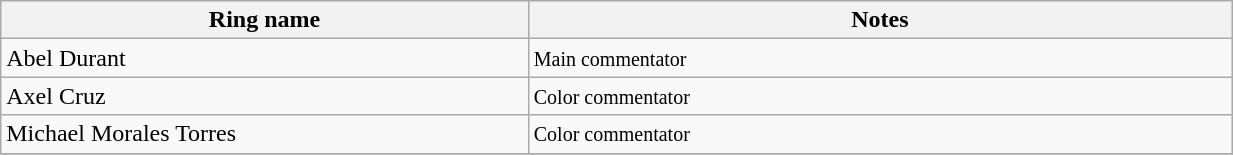<table class="wikitable sortable" width="65%" align="left center">
<tr>
<th width="15%">Ring name</th>
<th width="20%">Notes</th>
</tr>
<tr>
<td>Abel Durant</td>
<td><small>Main commentator</small></td>
</tr>
<tr>
<td>Axel Cruz</td>
<td><small>Color commentator</small></td>
</tr>
<tr>
<td>Michael Morales Torres</td>
<td><small>Color commentator</small></td>
</tr>
<tr>
</tr>
</table>
